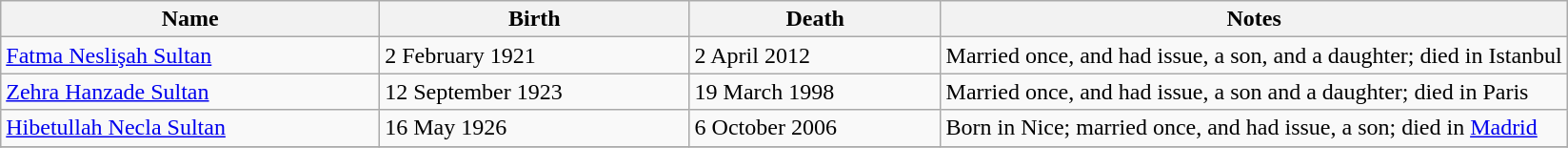<table class="wikitable">
<tr>
<th>Name</th>
<th>Birth</th>
<th>Death</th>
<th style="width:40%;">Notes</th>
</tr>
<tr>
<td><a href='#'>Fatma Neslişah Sultan</a></td>
<td>2 February 1921</td>
<td>2 April 2012</td>
<td>Married once, and had issue, a son, and a daughter; died in Istanbul</td>
</tr>
<tr>
<td><a href='#'>Zehra Hanzade Sultan</a></td>
<td>12 September 1923</td>
<td>19 March 1998</td>
<td>Married once, and had issue, a son and a daughter; died in Paris</td>
</tr>
<tr>
<td><a href='#'>Hibetullah Necla Sultan</a></td>
<td>16 May 1926</td>
<td>6 October 2006</td>
<td>Born in Nice; married once, and had issue, a son; died in <a href='#'>Madrid</a></td>
</tr>
<tr>
</tr>
</table>
